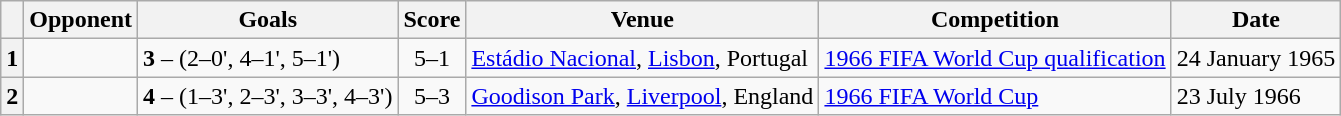<table class="wikitable sortable">
<tr>
<th></th>
<th>Opponent</th>
<th>Goals</th>
<th>Score</th>
<th>Venue</th>
<th>Competition</th>
<th>Date</th>
</tr>
<tr>
<th style="text-align: center">1</th>
<td data-sort-value="Turkey"></td>
<td data-sort-value="1"><strong>3</strong> – (2–0', 4–1', 5–1')</td>
<td style="text-align: center" data-sort-value="1">5–1</td>
<td><a href='#'>Estádio Nacional</a>, <a href='#'>Lisbon</a>, Portugal</td>
<td><a href='#'>1966 FIFA World Cup qualification</a></td>
<td>24 January 1965</td>
</tr>
<tr>
<th style="text-align: center">2</th>
<td data-sort-value="North Korea"></td>
<td data-sort-value="2"><strong>4</strong> – (1–3', 2–3', 3–3', 4–3')</td>
<td style="text-align: center" data-sort-value="2">5–3</td>
<td><a href='#'>Goodison Park</a>, <a href='#'>Liverpool</a>, England</td>
<td><a href='#'>1966 FIFA World Cup</a></td>
<td>23 July 1966</td>
</tr>
</table>
